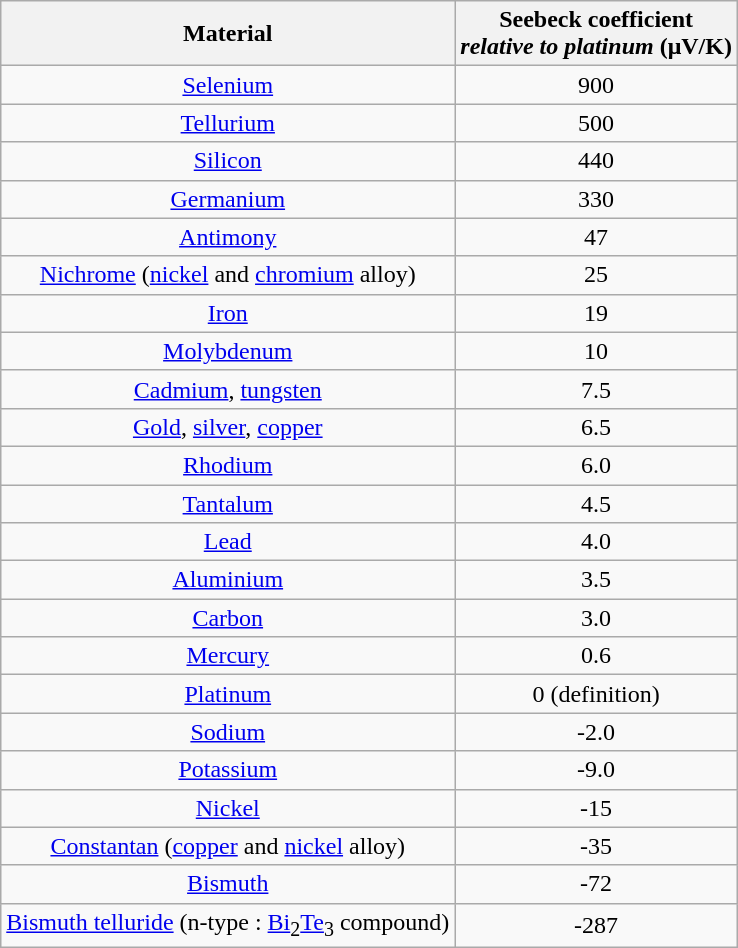<table class="wikitable" style="text-align:center">
<tr>
<th>Material</th>
<th>Seebeck coefficient <br> <em>relative to platinum</em> (μV/K)</th>
</tr>
<tr>
<td><a href='#'>Selenium</a></td>
<td>900</td>
</tr>
<tr>
<td><a href='#'>Tellurium</a></td>
<td>500</td>
</tr>
<tr>
<td><a href='#'>Silicon</a></td>
<td>440</td>
</tr>
<tr>
<td><a href='#'>Germanium</a></td>
<td>330</td>
</tr>
<tr>
<td><a href='#'>Antimony</a></td>
<td>47</td>
</tr>
<tr>
<td><a href='#'>Nichrome</a> (<a href='#'>nickel</a> and <a href='#'>chromium</a> alloy)</td>
<td>25</td>
</tr>
<tr>
<td><a href='#'>Iron</a></td>
<td>19</td>
</tr>
<tr>
<td><a href='#'>Molybdenum</a></td>
<td>10</td>
</tr>
<tr>
<td><a href='#'>Cadmium</a>, <a href='#'>tungsten</a></td>
<td>7.5</td>
</tr>
<tr>
<td><a href='#'>Gold</a>, <a href='#'>silver</a>, <a href='#'>copper</a></td>
<td>6.5</td>
</tr>
<tr>
<td><a href='#'>Rhodium</a></td>
<td>6.0</td>
</tr>
<tr>
<td><a href='#'>Tantalum</a></td>
<td>4.5</td>
</tr>
<tr>
<td><a href='#'>Lead</a></td>
<td>4.0</td>
</tr>
<tr>
<td><a href='#'>Aluminium</a></td>
<td>3.5</td>
</tr>
<tr>
<td><a href='#'>Carbon</a></td>
<td>3.0</td>
</tr>
<tr>
<td><a href='#'>Mercury</a></td>
<td>0.6</td>
</tr>
<tr>
<td><a href='#'>Platinum</a></td>
<td>0 (definition)</td>
</tr>
<tr>
<td><a href='#'>Sodium</a></td>
<td>-2.0</td>
</tr>
<tr>
<td><a href='#'>Potassium</a></td>
<td>-9.0</td>
</tr>
<tr>
<td><a href='#'>Nickel</a></td>
<td>-15</td>
</tr>
<tr>
<td><a href='#'>Constantan</a> (<a href='#'>copper</a> and <a href='#'>nickel</a> alloy)</td>
<td>-35</td>
</tr>
<tr>
<td><a href='#'>Bismuth</a></td>
<td>-72</td>
</tr>
<tr>
<td><a href='#'>Bismuth telluride</a> (n-type : <a href='#'>Bi</a><sub>2</sub><a href='#'>Te</a><sub>3</sub> compound)</td>
<td>-287</td>
</tr>
</table>
